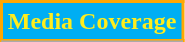<table class="wikitable">
<tr>
<th style="background:#00aef3; color:#ffed1d; border:2px solid #ffa702;" scope="col" colspan="2">Media Coverage</th>
</tr>
<tr>
</tr>
<tr>
</tr>
<tr>
</tr>
</table>
